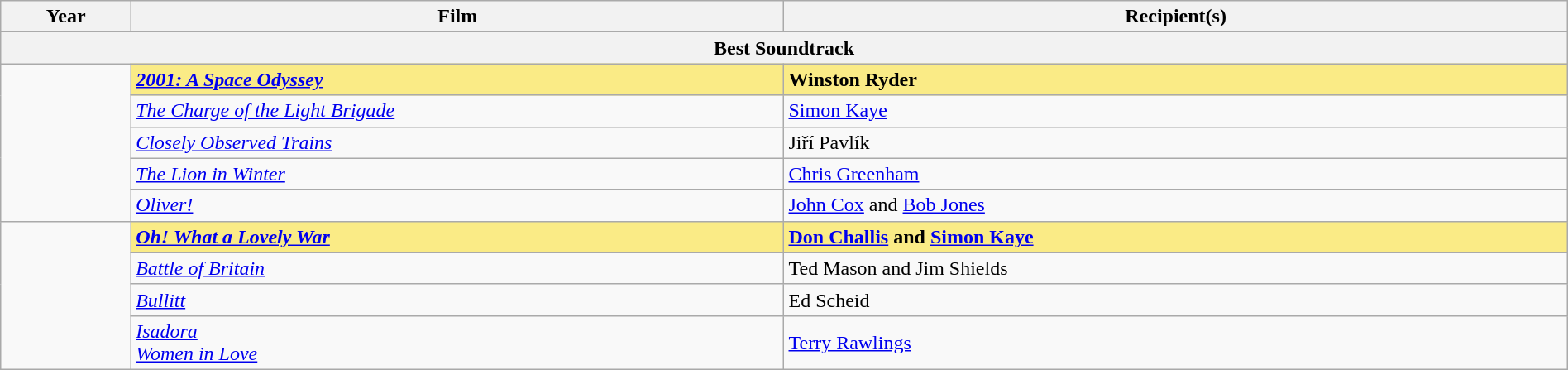<table class="wikitable" style="width:100%;" cellpadding="5">
<tr>
<th style="width:5%;">Year</th>
<th style="width:25%;">Film</th>
<th style="width:30%;">Recipient(s)</th>
</tr>
<tr>
<th colspan="3">Best Soundtrack</th>
</tr>
<tr>
<td rowspan="5"></td>
<td style="background:#FAEB86"><strong><em><a href='#'>2001: A Space Odyssey</a></em></strong></td>
<td style="background:#FAEB86"><strong>Winston Ryder</strong></td>
</tr>
<tr>
<td><em><a href='#'>The Charge of the Light Brigade</a></em></td>
<td><a href='#'>Simon Kaye</a></td>
</tr>
<tr>
<td><em><a href='#'>Closely Observed Trains</a></em></td>
<td>Jiří Pavlík</td>
</tr>
<tr>
<td><em><a href='#'>The Lion in Winter</a></em></td>
<td><a href='#'>Chris Greenham</a></td>
</tr>
<tr>
<td><em><a href='#'>Oliver!</a></em></td>
<td><a href='#'>John Cox</a> and <a href='#'>Bob Jones</a></td>
</tr>
<tr>
<td rowspan="5"></td>
<td style="background:#FAEB86"><strong><em><a href='#'>Oh! What a Lovely War</a></em></strong></td>
<td style="background:#FAEB86"><strong><a href='#'>Don Challis</a> and <a href='#'>Simon Kaye</a></strong></td>
</tr>
<tr>
<td><em><a href='#'>Battle of Britain</a></em></td>
<td>Ted Mason and Jim Shields</td>
</tr>
<tr>
<td><em><a href='#'>Bullitt</a></em></td>
<td>Ed Scheid</td>
</tr>
<tr>
<td><em><a href='#'>Isadora</a></em> <br> <em><a href='#'>Women in Love</a></em></td>
<td><a href='#'>Terry Rawlings</a> </td>
</tr>
</table>
